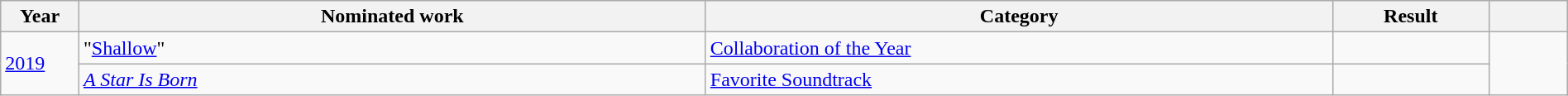<table class="wikitable" style="width:100%;">
<tr>
<th width=5%>Year</th>
<th style="width:40%;">Nominated work</th>
<th style="width:40%;">Category</th>
<th style="width:10%;">Result</th>
<th width=5%></th>
</tr>
<tr>
<td rowspan="2"><a href='#'>2019</a></td>
<td>"<a href='#'>Shallow</a>"</td>
<td><a href='#'>Collaboration of the Year</a></td>
<td></td>
<td style="text-align:center;" rowspan="2"></td>
</tr>
<tr>
<td><em><a href='#'>A Star Is Born</a></em></td>
<td><a href='#'>Favorite Soundtrack</a></td>
<td></td>
</tr>
</table>
